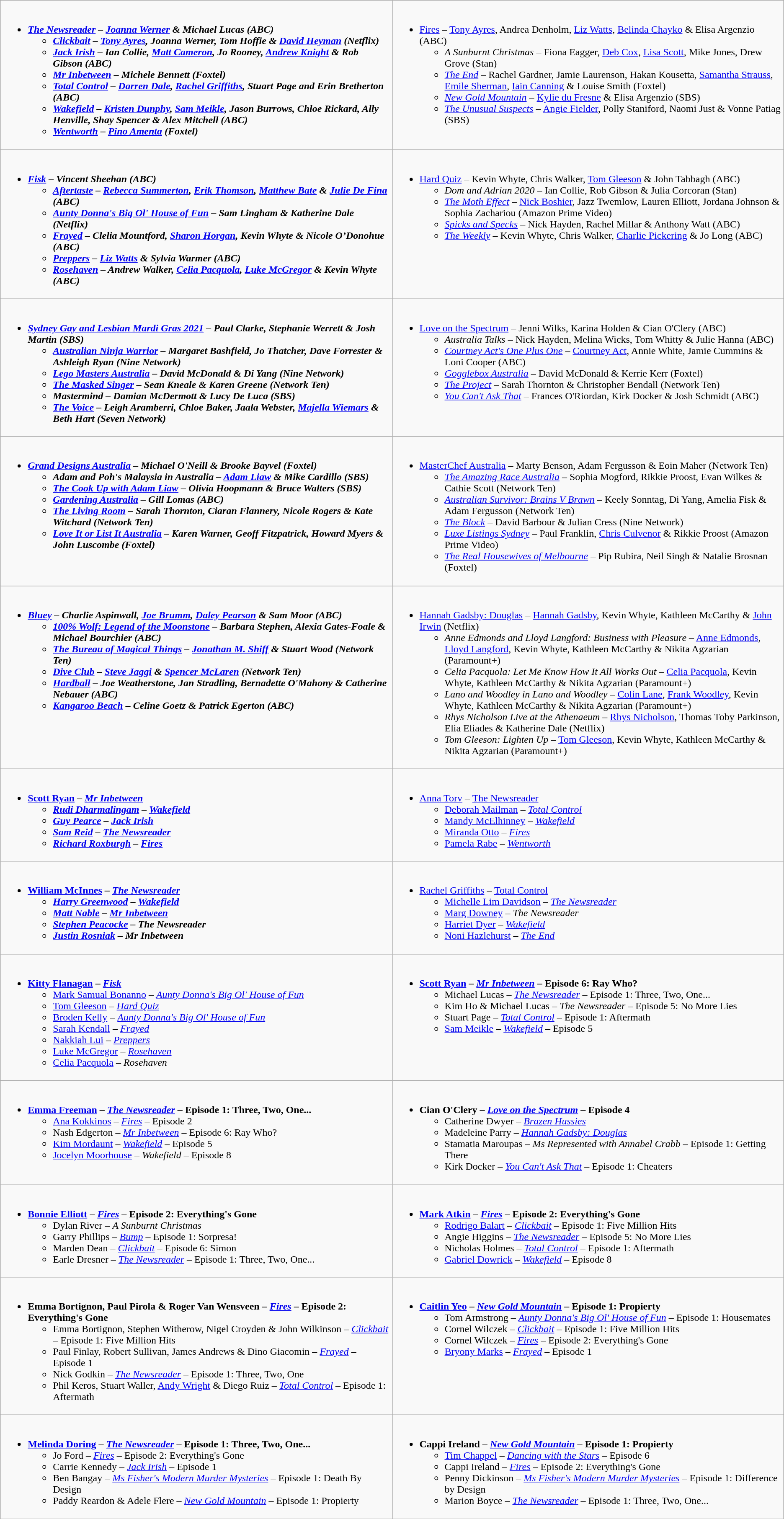<table class="wikitable" style="width=">
<tr>
<td valign="top" width="50%"><br><ul><li><strong><em><a href='#'>The Newsreader</a><em> – <a href='#'>Joanna Werner</a> & Michael Lucas (ABC)<strong><ul><li></em><a href='#'>Clickbait</a><em> – <a href='#'>Tony Ayres</a>, Joanna Werner, Tom Hoffie & <a href='#'>David Heyman</a> (Netflix)</li><li></em><a href='#'>Jack Irish</a><em> – Ian Collie, <a href='#'>Matt Cameron</a>, Jo Rooney, <a href='#'>Andrew Knight</a> & Rob Gibson (ABC)</li><li></em><a href='#'>Mr Inbetween</a><em> – Michele Bennett (Foxtel)</li><li></em><a href='#'>Total Control</a><em> – <a href='#'>Darren  Dale</a>, <a href='#'>Rachel Griffiths</a>, Stuart Page and Erin Bretherton (ABC)</li><li></em><a href='#'>Wakefield</a><em> – <a href='#'>Kristen Dunphy</a>, <a href='#'>Sam Meikle</a>, Jason Burrows, Chloe Rickard, Ally Henville, Shay Spencer & Alex Mitchell (ABC)</li><li></em><a href='#'>Wentworth</a><em> – <a href='#'>Pino Amenta</a> (Foxtel)</li></ul></li></ul></td>
<td valign="top" width="50%"><br><ul><li></em></strong><a href='#'>Fires</a></em> – <a href='#'>Tony Ayres</a>, Andrea Denholm, <a href='#'>Liz Watts</a>, <a href='#'>Belinda Chayko</a> & Elisa Argenzio (ABC)</strong><ul><li><em>A Sunburnt Christmas</em> – Fiona Eagger, <a href='#'>Deb Cox</a>, <a href='#'>Lisa Scott</a>, Mike Jones, Drew Grove (Stan)</li><li><em><a href='#'>The End</a></em> – Rachel Gardner, Jamie Laurenson, Hakan Kousetta, <a href='#'>Samantha Strauss</a>, <a href='#'>Emile Sherman</a>, <a href='#'>Iain Canning</a> & Louise Smith (Foxtel)</li><li><em><a href='#'>New Gold Mountain</a></em> – <a href='#'>Kylie du Fresne</a> & Elisa Argenzio (SBS)</li><li><em><a href='#'>The Unusual Suspects</a></em> – <a href='#'>Angie Fielder</a>, Polly Staniford, Naomi Just & Vonne Patiag (SBS)</li></ul></li></ul></td>
</tr>
<tr>
<td valign="top" width="50%"><br><ul><li><strong><em><a href='#'>Fisk</a><em> – Vincent Sheehan (ABC)<strong><ul><li></em><a href='#'>Aftertaste</a><em> – <a href='#'>Rebecca Summerton</a>, <a href='#'>Erik Thomson</a>, <a href='#'>Matthew Bate</a> & <a href='#'>Julie De Fina</a> (ABC)</li><li></em><a href='#'>Aunty Donna's Big Ol' House of Fun</a><em> – Sam Lingham & Katherine Dale (Netflix)</li><li></em><a href='#'>Frayed</a><em> – Clelia Mountford, <a href='#'>Sharon Horgan</a>, Kevin Whyte & Nicole O’Donohue (ABC)</li><li></em><a href='#'>Preppers</a><em> – <a href='#'>Liz Watts</a> & Sylvia Warmer (ABC)</li><li></em><a href='#'>Rosehaven</a><em> – Andrew Walker, <a href='#'>Celia Pacquola</a>, <a href='#'>Luke McGregor</a> & Kevin Whyte (ABC)</li></ul></li></ul></td>
<td valign="top" width="50%"><br><ul><li></em></strong><a href='#'>Hard Quiz</a></em> – Kevin Whyte, Chris Walker, <a href='#'>Tom Gleeson</a> & John Tabbagh (ABC)</strong><ul><li><em>Dom and Adrian 2020</em> – Ian Collie, Rob Gibson & Julia Corcoran (Stan)</li><li><em><a href='#'>The Moth Effect</a></em> – <a href='#'>Nick Boshier</a>, Jazz Twemlow, Lauren Elliott, Jordana Johnson & Sophia Zachariou (Amazon Prime Video)</li><li><em><a href='#'>Spicks and Specks</a></em> – Nick Hayden, Rachel Millar & Anthony Watt (ABC)</li><li><em><a href='#'>The Weekly</a></em> – Kevin Whyte, Chris Walker, <a href='#'>Charlie Pickering</a> & Jo Long (ABC)</li></ul></li></ul></td>
</tr>
<tr>
<td valign="top" width="50%"><br><ul><li><strong><em><a href='#'>Sydney Gay and Lesbian Mardi Gras 2021</a><em> – Paul Clarke, Stephanie Werrett & Josh Martin (SBS)<strong><ul><li></em><a href='#'>Australian Ninja Warrior</a><em> – Margaret Bashfield, Jo Thatcher, Dave Forrester & Ashleigh Ryan (Nine Network)</li><li></em><a href='#'>Lego Masters Australia</a><em> – David McDonald & Di Yang (Nine Network)</li><li></em><a href='#'>The Masked Singer</a><em> – Sean Kneale & Karen Greene (Network Ten)</li><li></em>Mastermind<em> – Damian McDermott & Lucy De Luca (SBS)</li><li></em><a href='#'>The Voice</a><em> – Leigh Aramberri, Chloe Baker, Jaala Webster, <a href='#'>Majella Wiemars</a> & Beth Hart (Seven Network)</li></ul></li></ul></td>
<td valign="top" width="50%"><br><ul><li></em></strong><a href='#'>Love on the Spectrum</a></em> – Jenni Wilks, Karina Holden & Cian O'Clery (ABC)</strong><ul><li><em>Australia Talks</em> – Nick Hayden, Melina Wicks, Tom Whitty & Julie Hanna (ABC)</li><li><em><a href='#'>Courtney Act's One Plus One</a></em> – <a href='#'>Courtney Act</a>, Annie White, Jamie Cummins & Loni Cooper (ABC)</li><li><em><a href='#'>Gogglebox Australia</a></em> – David McDonald & Kerrie Kerr (Foxtel)</li><li><em><a href='#'>The Project</a></em> – Sarah Thornton & Christopher Bendall (Network Ten)</li><li><em><a href='#'>You Can't Ask That</a></em> – Frances O'Riordan, Kirk Docker & Josh Schmidt (ABC)</li></ul></li></ul></td>
</tr>
<tr>
<td valign="top" width="50%"><br><ul><li><strong><em><a href='#'>Grand Designs Australia</a><em> – Michael O'Neill & Brooke Bayvel (Foxtel)<strong><ul><li></em>Adam and Poh's Malaysia in Australia<em> – <a href='#'>Adam Liaw</a> & Mike Cardillo (SBS)</li><li></em><a href='#'>The Cook Up with Adam Liaw</a><em> – Olivia Hoopmann & Bruce Walters (SBS)</li><li></em><a href='#'>Gardening Australia</a><em> – Gill Lomas (ABC)</li><li></em><a href='#'>The Living Room</a><em> – Sarah Thornton, Ciaran Flannery, Nicole Rogers & Kate Witchard (Network Ten)</li><li></em><a href='#'>Love It or List It Australia</a><em> – Karen Warner, Geoff Fitzpatrick, Howard Myers & John Luscombe (Foxtel)</li></ul></li></ul></td>
<td valign="top" width="50%"><br><ul><li></em></strong><a href='#'>MasterChef Australia</a></em> – Marty Benson, Adam Fergusson & Eoin Maher (Network Ten)</strong><ul><li><em><a href='#'>The Amazing Race Australia</a></em> – Sophia Mogford, Rikkie Proost, Evan Wilkes & Cathie Scott (Network Ten)</li><li><em><a href='#'>Australian Survivor: Brains V Brawn</a></em> – Keely Sonntag, Di Yang, Amelia Fisk & Adam Fergusson (Network Ten)</li><li><em><a href='#'>The Block</a></em> – David Barbour & Julian Cress (Nine Network)</li><li><em><a href='#'>Luxe Listings Sydney</a></em> – Paul Franklin, <a href='#'>Chris Culvenor</a> & Rikkie Proost (Amazon Prime Video)</li><li><em><a href='#'>The Real Housewives of Melbourne</a></em> – Pip Rubira, Neil Singh & Natalie Brosnan (Foxtel)</li></ul></li></ul></td>
</tr>
<tr>
<td valign="top" width="50%"><br><ul><li><strong><em><a href='#'>Bluey</a><em> – Charlie Aspinwall, <a href='#'>Joe Brumm</a>, <a href='#'>Daley Pearson</a> & Sam Moor (ABC)<strong><ul><li></em><a href='#'>100% Wolf: Legend of the Moonstone</a><em> – Barbara Stephen, Alexia Gates-Foale & Michael Bourchier (ABC)</li><li></em><a href='#'>The Bureau of Magical Things</a><em> – <a href='#'>Jonathan M. Shiff</a> & Stuart Wood (Network Ten)</li><li></em><a href='#'>Dive Club</a><em> – <a href='#'>Steve Jaggi</a> & <a href='#'>Spencer McLaren</a> (Network Ten)</li><li></em><a href='#'>Hardball</a><em> – Joe Weatherstone, Jan Stradling, Bernadette O'Mahony & Catherine Nebauer (ABC)</li><li></em><a href='#'>Kangaroo Beach</a><em> – Celine Goetz & Patrick Egerton (ABC)</li></ul></li></ul></td>
<td valign="top" width="50%"><br><ul><li></em></strong><a href='#'>Hannah Gadsby: Douglas</a></em> – <a href='#'>Hannah Gadsby</a>, Kevin Whyte, Kathleen McCarthy & <a href='#'>John Irwin</a> (Netflix)</strong><ul><li><em>Anne Edmonds and Lloyd Langford: Business with Pleasure</em> – <a href='#'>Anne Edmonds</a>, <a href='#'>Lloyd Langford</a>, Kevin Whyte, Kathleen McCarthy & Nikita Agzarian (Paramount+)</li><li><em>Celia Pacquola: Let Me Know How It All Works Out</em> – <a href='#'>Celia Pacquola</a>, Kevin Whyte, Kathleen McCarthy & Nikita Agzarian (Paramount+)</li><li><em>Lano and Woodley in Lano and Woodley</em> – <a href='#'>Colin Lane</a>, <a href='#'>Frank Woodley</a>, Kevin Whyte, Kathleen McCarthy & Nikita Agzarian (Paramount+)</li><li><em>Rhys Nicholson Live at the Athenaeum</em> – <a href='#'>Rhys Nicholson</a>, Thomas Toby Parkinson, Elia Eliades & Katherine Dale (Netflix)</li><li><em>Tom Gleeson: Lighten Up</em> – <a href='#'>Tom Gleeson</a>, Kevin Whyte, Kathleen McCarthy & Nikita Agzarian (Paramount+)</li></ul></li></ul></td>
</tr>
<tr>
<td valign="top" width="50%"><br><ul><li><strong><a href='#'>Scott Ryan</a> – <em><a href='#'>Mr Inbetween</a><strong><em><ul><li><a href='#'>Rudi Dharmalingam</a> – </em><a href='#'>Wakefield</a><em></li><li><a href='#'>Guy Pearce</a> – </em><a href='#'>Jack Irish</a><em></li><li><a href='#'>Sam Reid</a> – </em><a href='#'>The Newsreader</a><em></li><li><a href='#'>Richard Roxburgh</a> – </em><a href='#'>Fires</a><em></li></ul></li></ul></td>
<td valign="top" width="50%"><br><ul><li></strong><a href='#'>Anna Torv</a> – </em><a href='#'>The Newsreader</a></em></strong><ul><li><a href='#'>Deborah Mailman</a> – <em><a href='#'>Total Control</a></em></li><li><a href='#'>Mandy McElhinney</a> – <em><a href='#'>Wakefield</a></em></li><li><a href='#'>Miranda Otto</a> – <em><a href='#'>Fires</a></em></li><li><a href='#'>Pamela Rabe</a> – <em><a href='#'>Wentworth</a></em></li></ul></li></ul></td>
</tr>
<tr>
<td valign="top" width="50%"><br><ul><li><strong><a href='#'>William McInnes</a> – <em><a href='#'>The Newsreader</a><strong><em><ul><li><a href='#'>Harry Greenwood</a> – </em><a href='#'>Wakefield</a><em></li><li><a href='#'>Matt Nable</a> – </em><a href='#'>Mr Inbetween</a><em></li><li><a href='#'>Stephen Peacocke</a> – </em>The Newsreader<em></li><li><a href='#'>Justin Rosniak</a> – </em>Mr Inbetween<em></li></ul></li></ul></td>
<td valign="top" width="50%"><br><ul><li></strong><a href='#'>Rachel Griffiths</a> – </em><a href='#'>Total Control</a></em></strong><ul><li><a href='#'>Michelle Lim Davidson</a> – <em><a href='#'>The Newsreader</a></em></li><li><a href='#'>Marg Downey</a> – <em>The Newsreader</em></li><li><a href='#'>Harriet Dyer</a> – <em><a href='#'>Wakefield</a></em></li><li><a href='#'>Noni Hazlehurst</a> – <em><a href='#'>The End</a></em></li></ul></li></ul></td>
</tr>
<tr>
<td valign="top" width="50%"><br><ul><li><strong><a href='#'>Kitty Flanagan</a> – <em><a href='#'>Fisk</a></em> </strong><ul><li><a href='#'>Mark Samual Bonanno</a> – <em><a href='#'>Aunty Donna's Big Ol' House of Fun</a></em></li><li><a href='#'>Tom Gleeson</a> – <em><a href='#'>Hard Quiz</a></em></li><li><a href='#'>Broden Kelly</a> – <em><a href='#'>Aunty Donna's Big Ol' House of Fun</a></em></li><li><a href='#'>Sarah Kendall</a> – <em><a href='#'>Frayed</a></em></li><li><a href='#'>Nakkiah Lui</a> – <em><a href='#'>Preppers</a></em></li><li><a href='#'>Luke McGregor</a> – <em><a href='#'>Rosehaven</a></em></li><li><a href='#'>Celia Pacquola</a> – <em>Rosehaven</em></li></ul></li></ul></td>
<td valign="top" width="50%"><br><ul><li><strong><a href='#'>Scott Ryan</a> – <em><a href='#'>Mr Inbetween</a></em> – Episode 6: Ray Who?</strong><ul><li>Michael Lucas – <em><a href='#'>The Newsreader</a></em> – Episode 1: Three, Two, One...</li><li>Kim Ho & Michael Lucas – <em>The Newsreader</em> – Episode 5: No More Lies</li><li>Stuart Page – <em><a href='#'>Total Control</a></em> – Episode 1: Aftermath</li><li><a href='#'>Sam Meikle</a> – <em><a href='#'>Wakefield</a></em> – Episode 5</li></ul></li></ul></td>
</tr>
<tr>
<td valign="top" width="50%"><br><ul><li><strong><a href='#'>Emma Freeman</a> – <em><a href='#'>The Newsreader</a></em> – Episode 1: Three, Two, One...</strong><ul><li><a href='#'>Ana Kokkinos</a> – <em><a href='#'>Fires</a></em> – Episode 2</li><li>Nash Edgerton – <em><a href='#'>Mr Inbetween</a></em> – Episode 6: Ray Who?</li><li><a href='#'>Kim Mordaunt</a> – <em><a href='#'>Wakefield</a></em> – Episode 5</li><li><a href='#'>Jocelyn Moorhouse</a> – <em>Wakefield</em> – Episode 8</li></ul></li></ul></td>
<td valign="top" width="50%"><br><ul><li><strong>Cian O'Clery – <em><a href='#'>Love on the Spectrum</a></em> – Episode 4</strong><ul><li>Catherine Dwyer – <em><a href='#'>Brazen Hussies</a></em></li><li>Madeleine Parry – <em><a href='#'>Hannah Gadsby: Douglas</a></em></li><li>Stamatia Maroupas – <em>Ms Represented with Annabel Crabb</em> – Episode 1: Getting There</li><li>Kirk Docker – <em><a href='#'>You Can't Ask That</a></em> – Episode 1: Cheaters</li></ul></li></ul></td>
</tr>
<tr>
<td valign="top" width="50%"><br><ul><li><strong><a href='#'>Bonnie Elliott</a> – <em><a href='#'>Fires</a></em> – Episode 2: Everything's Gone</strong><ul><li>Dylan River – <em>A Sunburnt Christmas</em></li><li>Garry Phillips – <em><a href='#'>Bump</a></em> – Episode 1: Sorpresa!</li><li>Marden Dean – <em><a href='#'>Clickbait</a></em> – Episode 6: Simon</li><li>Earle Dresner – <em><a href='#'>The Newsreader</a></em> – Episode 1: Three, Two, One...</li></ul></li></ul></td>
<td valign="top" width="50%"><br><ul><li><strong><a href='#'>Mark Atkin</a> – <em><a href='#'>Fires</a></em> – Episode 2: Everything's Gone</strong><ul><li><a href='#'>Rodrigo Balart</a> – <em><a href='#'>Clickbait</a></em> – Episode 1: Five Million Hits</li><li>Angie Higgins – <em><a href='#'>The Newsreader</a></em> – Episode 5: No More Lies</li><li>Nicholas Holmes – <em><a href='#'>Total Control</a></em> – Episode 1: Aftermath</li><li><a href='#'>Gabriel Dowrick</a> – <em><a href='#'>Wakefield</a></em> – Episode 8</li></ul></li></ul></td>
</tr>
<tr>
<td valign="top" width="50%"><br><ul><li><strong>Emma Bortignon, Paul Pirola & Roger Van Wensveen – <em><a href='#'>Fires</a></em> – Episode 2: Everything's Gone</strong><ul><li>Emma Bortignon, Stephen Witherow, Nigel Croyden & John Wilkinson – <em><a href='#'>Clickbait</a></em> – Episode 1: Five Million Hits</li><li>Paul Finlay, Robert Sullivan, James Andrews & Dino Giacomin – <em><a href='#'>Frayed</a></em> – Episode 1</li><li>Nick Godkin – <em><a href='#'>The Newsreader</a></em> – Episode 1: Three, Two, One</li><li>Phil Keros, Stuart Waller, <a href='#'>Andy Wright</a> & Diego Ruiz – <em><a href='#'>Total Control</a></em> – Episode 1: Aftermath</li></ul></li></ul></td>
<td valign="top" width="50%"><br><ul><li><strong><a href='#'>Caitlin Yeo</a> – <em><a href='#'>New Gold Mountain</a></em> – Episode 1: Propierty</strong><ul><li>Tom Armstrong – <em><a href='#'>Aunty Donna's Big Ol' House of Fun</a></em> – Episode 1: Housemates</li><li>Cornel Wilczek – <em><a href='#'>Clickbait</a></em> – Episode 1: Five Million Hits</li><li>Cornel Wilczek – <em><a href='#'>Fires</a></em> – Episode 2: Everything's Gone</li><li><a href='#'>Bryony Marks</a> – <em><a href='#'>Frayed</a></em> – Episode 1</li></ul></li></ul></td>
</tr>
<tr>
<td valign="top" width="50%"><br><ul><li><strong><a href='#'>Melinda Doring</a> – <em><a href='#'>The Newsreader</a></em> – Episode 1: Three, Two, One...</strong><ul><li>Jo Ford – <em><a href='#'>Fires</a></em> – Episode 2: Everything's Gone</li><li>Carrie Kennedy – <em><a href='#'>Jack Irish</a></em> – Episode 1</li><li>Ben Bangay – <em><a href='#'>Ms Fisher's Modern Murder Mysteries</a></em> – Episode 1: Death By Design</li><li>Paddy Reardon & Adele Flere – <em><a href='#'>New Gold Mountain</a></em> – Episode 1: Propierty</li></ul></li></ul></td>
<td valign="top" width="50%"><br><ul><li><strong>Cappi Ireland – <em><a href='#'>New Gold Mountain</a></em> – Episode 1: Propierty</strong><ul><li><a href='#'>Tim Chappel</a> – <em><a href='#'>Dancing with the Stars</a></em> – Episode 6</li><li>Cappi Ireland – <em><a href='#'>Fires</a></em> – Episode 2: Everything's Gone</li><li>Penny Dickinson – <em><a href='#'>Ms Fisher's Modern Murder Mysteries</a></em> – Episode 1: Difference by Design</li><li>Marion Boyce – <em><a href='#'>The Newsreader</a></em> – Episode 1: Three, Two, One...</li></ul></li></ul></td>
</tr>
<tr>
</tr>
</table>
